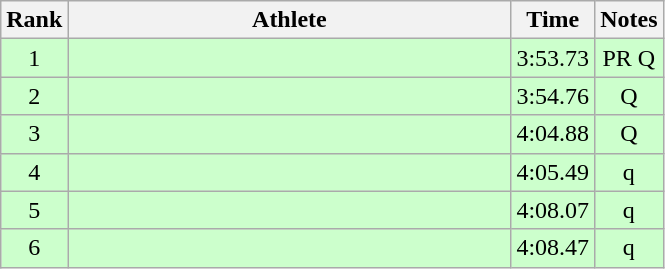<table class="wikitable" style="text-align:center">
<tr>
<th>Rank</th>
<th Style="width:18em">Athlete</th>
<th>Time</th>
<th>Notes</th>
</tr>
<tr style="background:#cfc">
<td>1</td>
<td style="text-align:left"></td>
<td>3:53.73</td>
<td>PR Q</td>
</tr>
<tr style="background:#cfc">
<td>2</td>
<td style="text-align:left"></td>
<td>3:54.76</td>
<td>Q</td>
</tr>
<tr style="background:#cfc">
<td>3</td>
<td style="text-align:left"></td>
<td>4:04.88</td>
<td>Q</td>
</tr>
<tr style="background:#cfc">
<td>4</td>
<td style="text-align:left"></td>
<td>4:05.49</td>
<td>q</td>
</tr>
<tr style="background:#cfc">
<td>5</td>
<td style="text-align:left"></td>
<td>4:08.07</td>
<td>q</td>
</tr>
<tr style="background:#cfc">
<td>6</td>
<td style="text-align:left"></td>
<td>4:08.47</td>
<td>q</td>
</tr>
</table>
